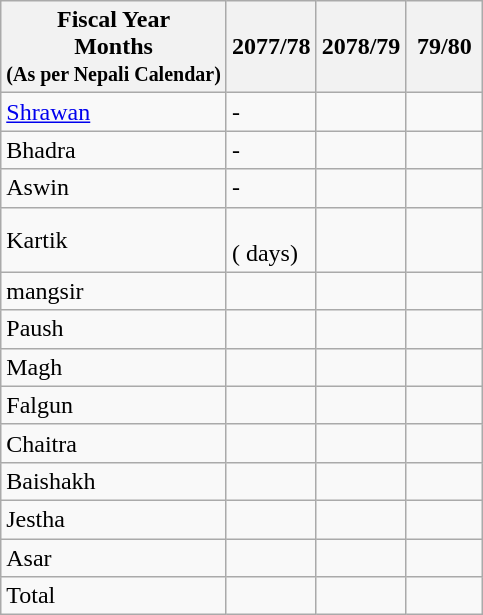<table class="wikitable sortable static-row-numbers static-row-header-text">
<tr>
<th>Fiscal Year<br>Months<br>
<small>(As per Nepali Calendar)</small></th>
<th><strong>2077/78</strong></th>
<th><strong>2078/79</strong></th>
<th><strong>79/80</strong></th>
</tr>
<tr>
<td><a href='#'>Shrawan</a></td>
<td>-</td>
<td></td>
<td>        </td>
</tr>
<tr>
<td>Bhadra</td>
<td>-</td>
<td></td>
<td>       </td>
</tr>
<tr>
<td>Aswin</td>
<td>-</td>
<td></td>
<td>        </td>
</tr>
<tr>
<td>Kartik</td>
<td><br>( days)</td>
<td></td>
<td>        </td>
</tr>
<tr>
<td>mangsir</td>
<td></td>
<td></td>
<td>        </td>
</tr>
<tr>
<td>Paush</td>
<td></td>
<td></td>
<td>            </td>
</tr>
<tr>
<td>Magh</td>
<td></td>
<td></td>
<td>            </td>
</tr>
<tr>
<td>Falgun</td>
<td></td>
<td></td>
<td>        </td>
</tr>
<tr>
<td>Chaitra</td>
<td></td>
<td></td>
<td>        </td>
</tr>
<tr>
<td>Baishakh</td>
<td></td>
<td></td>
<td>        </td>
</tr>
<tr>
<td>Jestha</td>
<td></td>
<td></td>
<td>        </td>
</tr>
<tr>
<td>Asar</td>
<td></td>
<td></td>
<td>        </td>
</tr>
<tr>
<td>Total</td>
<td></td>
<td></td>
<td></td>
</tr>
</table>
